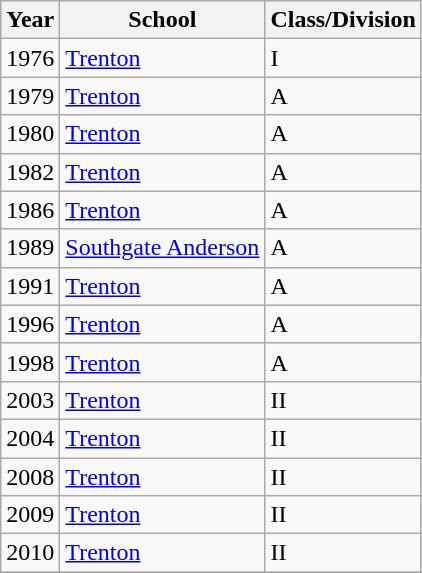<table class="wikitable">
<tr>
<th>Year</th>
<th>School</th>
<th>Class/Division</th>
</tr>
<tr>
<td>1976</td>
<td><a href='#'>Trenton</a></td>
<td>I</td>
</tr>
<tr>
<td>1979</td>
<td><a href='#'>Trenton</a></td>
<td>A</td>
</tr>
<tr>
<td>1980</td>
<td><a href='#'>Trenton</a></td>
<td>A</td>
</tr>
<tr>
<td>1982</td>
<td><a href='#'>Trenton</a></td>
<td>A</td>
</tr>
<tr>
<td>1986</td>
<td><a href='#'>Trenton</a></td>
<td>A</td>
</tr>
<tr>
<td>1989</td>
<td><a href='#'>Southgate Anderson</a></td>
<td>A</td>
</tr>
<tr>
<td>1991</td>
<td><a href='#'>Trenton</a></td>
<td>A</td>
</tr>
<tr>
<td>1996</td>
<td><a href='#'>Trenton</a></td>
<td>A</td>
</tr>
<tr>
<td>1998</td>
<td><a href='#'>Trenton</a></td>
<td>A</td>
</tr>
<tr>
<td>2003</td>
<td><a href='#'>Trenton</a></td>
<td>II</td>
</tr>
<tr>
<td>2004</td>
<td><a href='#'>Trenton</a></td>
<td>II</td>
</tr>
<tr>
<td>2008</td>
<td><a href='#'>Trenton</a></td>
<td>II</td>
</tr>
<tr>
<td>2009</td>
<td><a href='#'>Trenton</a></td>
<td>II</td>
</tr>
<tr>
<td>2010</td>
<td><a href='#'>Trenton</a></td>
<td>II</td>
</tr>
<tr>
</tr>
</table>
